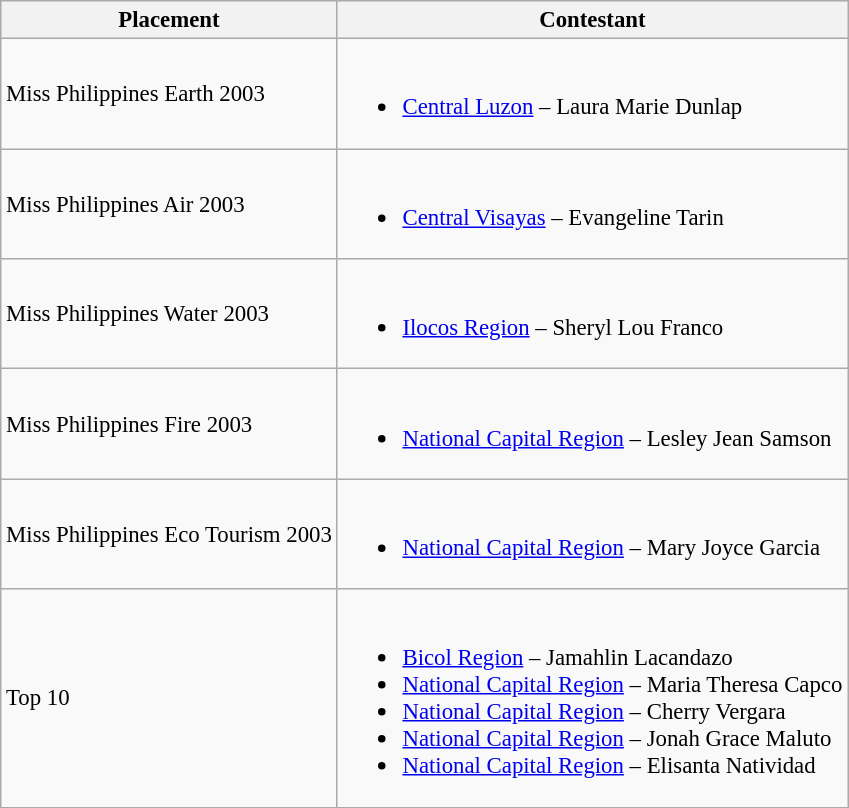<table class="wikitable sortable" style="font-size: 95%;">
<tr>
<th>Placement</th>
<th>Contestant</th>
</tr>
<tr>
<td>Miss Philippines Earth 2003</td>
<td><br><ul><li><a href='#'>Central Luzon</a> – Laura Marie Dunlap</li></ul></td>
</tr>
<tr>
<td>Miss Philippines Air 2003</td>
<td><br><ul><li><a href='#'>Central Visayas</a> – Evangeline Tarin</li></ul></td>
</tr>
<tr>
<td>Miss Philippines Water 2003</td>
<td><br><ul><li><a href='#'>Ilocos Region</a> – Sheryl Lou Franco</li></ul></td>
</tr>
<tr>
<td>Miss Philippines Fire 2003</td>
<td><br><ul><li><a href='#'>National Capital Region</a> – Lesley Jean Samson</li></ul></td>
</tr>
<tr>
<td>Miss Philippines Eco Tourism 2003</td>
<td><br><ul><li><a href='#'>National Capital Region</a> – Mary Joyce Garcia</li></ul></td>
</tr>
<tr>
<td>Top 10</td>
<td><br><ul><li><a href='#'>Bicol Region</a> – Jamahlin Lacandazo</li><li><a href='#'>National Capital Region</a> – Maria Theresa Capco</li><li><a href='#'>National Capital Region</a> – Cherry Vergara</li><li><a href='#'>National Capital Region</a> – Jonah Grace Maluto</li><li><a href='#'>National Capital Region</a> – Elisanta Natividad</li></ul></td>
</tr>
</table>
